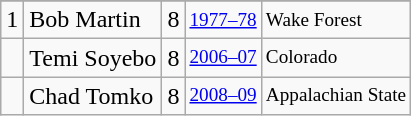<table class="wikitable">
<tr>
</tr>
<tr>
<td>1</td>
<td>Bob Martin</td>
<td>8</td>
<td style="font-size:80%;"><a href='#'>1977–78</a></td>
<td style="font-size:80%;">Wake Forest</td>
</tr>
<tr>
<td></td>
<td>Temi Soyebo</td>
<td>8</td>
<td style="font-size:80%;"><a href='#'>2006–07</a></td>
<td style="font-size:80%;">Colorado</td>
</tr>
<tr>
<td></td>
<td>Chad Tomko</td>
<td>8</td>
<td style="font-size:80%;"><a href='#'>2008–09</a></td>
<td style="font-size:80%;">Appalachian State</td>
</tr>
</table>
